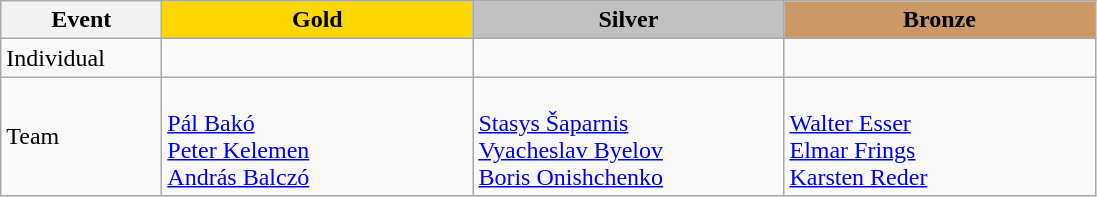<table class="wikitable">
<tr>
<th width="100">Event</th>
<th style="background-color:gold;" width="200"> Gold</th>
<th style="background-color:silver;" width="200">Silver</th>
<th style="background-color:#CC9966;" width="200"> Bronze</th>
</tr>
<tr>
<td>Individual</td>
<td></td>
<td></td>
<td></td>
</tr>
<tr>
<td>Team</td>
<td> <br><a href='#'>Pál Bakó</a><br> <a href='#'>Peter Kelemen</a><br> <a href='#'>András Balczó</a></td>
<td> <br> <a href='#'>Stasys Šaparnis</a> <br> <a href='#'>Vyacheslav Byelov</a><br> <a href='#'>Boris Onishchenko</a></td>
<td> <br> <a href='#'>Walter Esser</a><br> <a href='#'>Elmar Frings</a><br> <a href='#'>Karsten Reder</a></td>
</tr>
</table>
